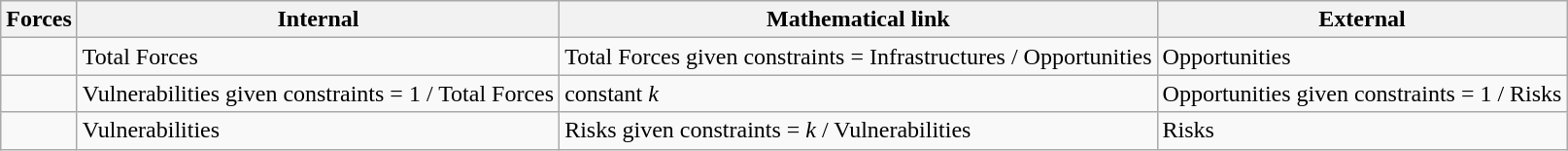<table class="wikitable">
<tr>
<th>Forces</th>
<th>Internal</th>
<th>Mathematical link</th>
<th>External</th>
</tr>
<tr>
<td></td>
<td>Total Forces</td>
<td>Total Forces given constraints = Infrastructures / Opportunities</td>
<td>Opportunities</td>
</tr>
<tr>
<td></td>
<td>Vulnerabilities given constraints = 1 / Total Forces</td>
<td>constant <em>k</em></td>
<td>Opportunities given constraints = 1 / Risks</td>
</tr>
<tr>
<td></td>
<td>Vulnerabilities</td>
<td>Risks given constraints = <em>k</em> / Vulnerabilities</td>
<td>Risks</td>
</tr>
</table>
